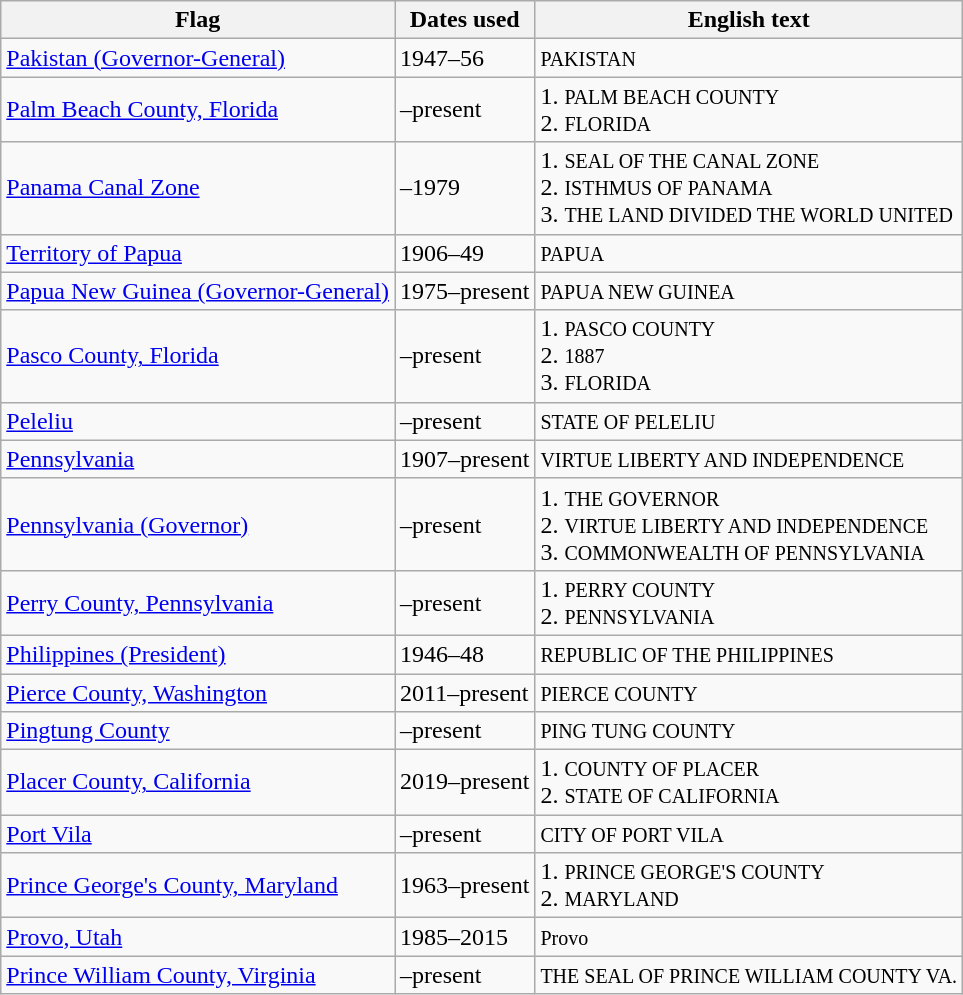<table class="wikitable sortable">
<tr>
<th>Flag</th>
<th>Dates used</th>
<th>English text</th>
</tr>
<tr>
<td> <a href='#'>Pakistan (Governor-General)</a></td>
<td>1947–56</td>
<td><small>PAKISTAN</small></td>
</tr>
<tr>
<td> <a href='#'>Palm Beach County, Florida</a></td>
<td>–present</td>
<td>1. <small>PALM BEACH COUNTY</small><br>2. <small>FLORIDA</small></td>
</tr>
<tr>
<td> <a href='#'>Panama Canal Zone</a></td>
<td>–1979</td>
<td>1. <small>SEAL OF THE CANAL ZONE</small><br>2. <small>ISTHMUS OF PANAMA</small><br>3. <small>THE LAND DIVIDED THE WORLD UNITED</small></td>
</tr>
<tr>
<td> <a href='#'>Territory of Papua</a></td>
<td>1906–49</td>
<td><small>PAPUA</small></td>
</tr>
<tr>
<td> <a href='#'>Papua New Guinea (Governor-General)</a></td>
<td>1975–present</td>
<td><small>PAPUA NEW GUINEA</small></td>
</tr>
<tr>
<td> <a href='#'>Pasco County, Florida</a></td>
<td>–present</td>
<td>1. <small>PASCO COUNTY</small><br>2. <small>1887</small><br>3. <small>FLORIDA</small></td>
</tr>
<tr>
<td> <a href='#'>Peleliu</a></td>
<td>–present</td>
<td><small>STATE OF PELELIU</small></td>
</tr>
<tr>
<td> <a href='#'>Pennsylvania</a></td>
<td>1907–present</td>
<td><small>VIRTUE LIBERTY AND INDEPENDENCE</small></td>
</tr>
<tr>
<td> <a href='#'>Pennsylvania (Governor)</a></td>
<td>–present</td>
<td>1. <small>THE GOVERNOR</small><br>2. <small>VIRTUE LIBERTY AND INDEPENDENCE</small><br>3. <small>COMMONWEALTH OF PENNSYLVANIA</small></td>
</tr>
<tr>
<td> <a href='#'>Perry County, Pennsylvania</a></td>
<td>–present</td>
<td>1. <small>PERRY COUNTY</small><br>2. <small>PENNSYLVANIA</small></td>
</tr>
<tr>
<td> <a href='#'>Philippines (President)</a></td>
<td>1946–48</td>
<td><small>REPUBLIC OF THE PHILIPPINES</small></td>
</tr>
<tr>
<td> <a href='#'>Pierce County, Washington</a></td>
<td>2011–present</td>
<td><small>PIERCE COUNTY</small></td>
</tr>
<tr>
<td> <a href='#'>Pingtung County</a></td>
<td>–present</td>
<td><small>PING TUNG COUNTY</small></td>
</tr>
<tr>
<td> <a href='#'>Placer County, California</a></td>
<td>2019–present</td>
<td>1. <small>COUNTY OF PLACER</small><br>2. <small>STATE OF CALIFORNIA</small></td>
</tr>
<tr>
<td> <a href='#'>Port Vila</a></td>
<td>–present</td>
<td><small>CITY OF PORT VILA</small></td>
</tr>
<tr>
<td> <a href='#'>Prince George's County, Maryland</a></td>
<td>1963–present</td>
<td>1. <small>PRINCE GEORGE'S COUNTY</small><br>2. <small>MARYLAND</small></td>
</tr>
<tr>
<td> <a href='#'>Provo, Utah</a></td>
<td>1985–2015</td>
<td><small>Provo</small></td>
</tr>
<tr>
<td> <a href='#'>Prince William County, Virginia</a></td>
<td>–present</td>
<td><small>THE SEAL OF PRINCE WILLIAM COUNTY VA.</small></td>
</tr>
</table>
